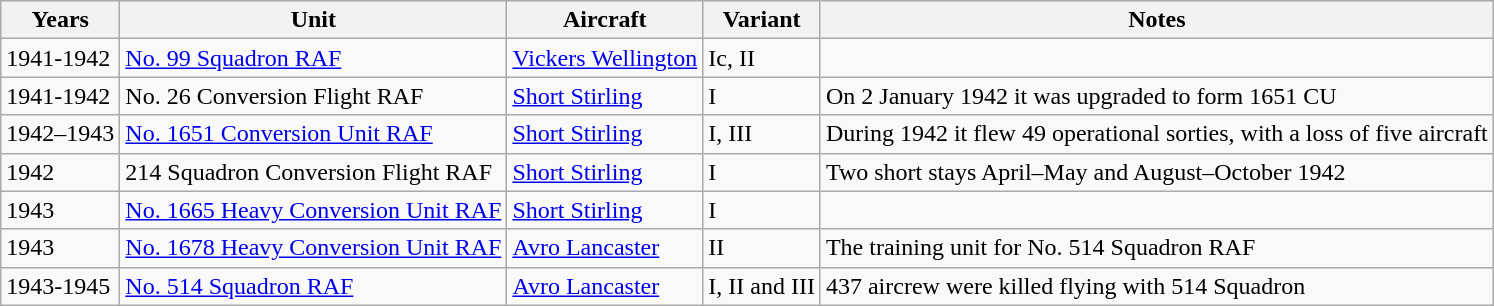<table class="wikitable">
<tr>
<th>Years</th>
<th>Unit</th>
<th>Aircraft</th>
<th>Variant</th>
<th>Notes</th>
</tr>
<tr>
<td>1941-1942</td>
<td><a href='#'>No. 99 Squadron RAF</a></td>
<td><a href='#'>Vickers Wellington</a></td>
<td>Ic, II</td>
<td></td>
</tr>
<tr>
<td>1941-1942</td>
<td>No. 26 Conversion Flight RAF</td>
<td><a href='#'>Short Stirling</a></td>
<td>I</td>
<td>On 2 January 1942 it was upgraded to form 1651 CU</td>
</tr>
<tr>
<td>1942–1943</td>
<td><a href='#'>No. 1651 Conversion Unit RAF</a></td>
<td><a href='#'>Short Stirling</a></td>
<td>I, III</td>
<td>During 1942 it flew 49 operational sorties, with a loss of five aircraft</td>
</tr>
<tr>
<td>1942</td>
<td>214 Squadron Conversion Flight RAF</td>
<td><a href='#'>Short Stirling</a></td>
<td>I</td>
<td>Two short stays April–May and August–October 1942</td>
</tr>
<tr>
<td>1943</td>
<td><a href='#'>No. 1665 Heavy Conversion Unit RAF</a></td>
<td><a href='#'>Short Stirling</a></td>
<td>I</td>
<td></td>
</tr>
<tr>
<td>1943</td>
<td><a href='#'>No. 1678 Heavy Conversion Unit RAF</a></td>
<td><a href='#'>Avro Lancaster</a></td>
<td>II</td>
<td>The training unit for No. 514 Squadron RAF</td>
</tr>
<tr>
<td>1943-1945</td>
<td><a href='#'>No. 514 Squadron RAF</a></td>
<td><a href='#'>Avro Lancaster</a></td>
<td>I, II and III</td>
<td>437 aircrew were killed flying with 514 Squadron</td>
</tr>
</table>
